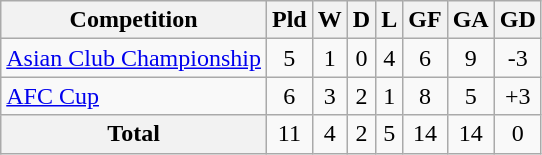<table class="wikitable sortable" style="text-align: center;">
<tr>
<th>Competition</th>
<th>Pld</th>
<th>W</th>
<th>D</th>
<th>L</th>
<th>GF</th>
<th>GA</th>
<th>GD</th>
</tr>
<tr>
<td align=left><a href='#'>Asian Club Championship</a></td>
<td>5</td>
<td>1</td>
<td>0</td>
<td>4</td>
<td>6</td>
<td>9</td>
<td>-3</td>
</tr>
<tr>
<td align=left><a href='#'>AFC Cup</a></td>
<td>6</td>
<td>3</td>
<td>2</td>
<td>1</td>
<td>8</td>
<td>5</td>
<td>+3</td>
</tr>
<tr>
<th>Total</th>
<td>11</td>
<td>4</td>
<td>2</td>
<td>5</td>
<td>14</td>
<td>14</td>
<td>0</td>
</tr>
</table>
